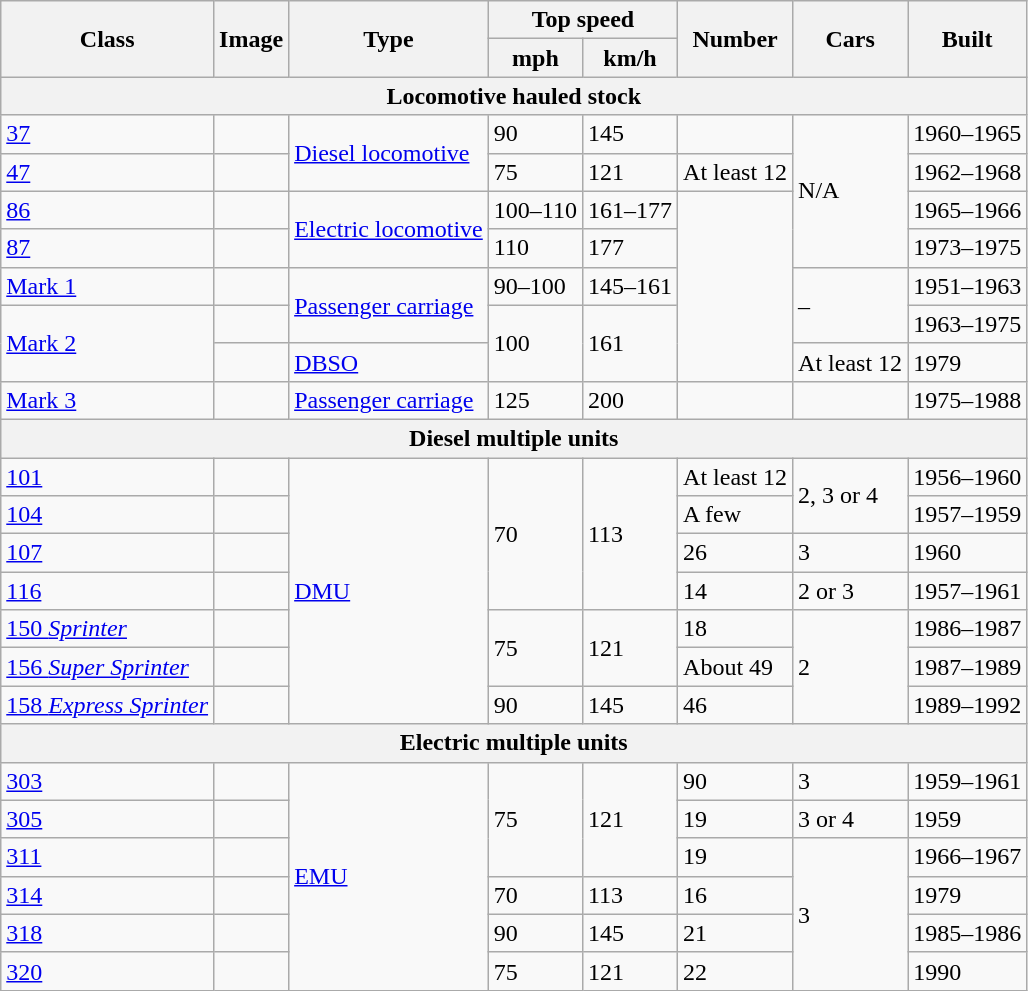<table class="wikitable">
<tr>
<th rowspan="2">Class</th>
<th rowspan="2">Image</th>
<th rowspan="2">Type</th>
<th colspan="2">Top speed</th>
<th rowspan="2">Number</th>
<th rowspan="2">Cars</th>
<th rowspan="2">Built</th>
</tr>
<tr>
<th>mph</th>
<th>km/h</th>
</tr>
<tr>
<th colspan="8">Locomotive hauled stock</th>
</tr>
<tr>
<td><a href='#'>37</a></td>
<td></td>
<td rowspan="2"><a href='#'>Diesel locomotive</a></td>
<td>90</td>
<td>145</td>
<td></td>
<td rowspan="4">N/A</td>
<td>1960–1965</td>
</tr>
<tr>
<td><a href='#'>47</a></td>
<td></td>
<td>75</td>
<td>121</td>
<td>At least 12</td>
<td>1962–1968</td>
</tr>
<tr>
<td><a href='#'>86</a></td>
<td></td>
<td rowspan="2"><a href='#'>Electric locomotive</a></td>
<td>100–110</td>
<td>161–177</td>
<td rowspan="5"></td>
<td>1965–1966</td>
</tr>
<tr>
<td><a href='#'>87</a></td>
<td></td>
<td>110</td>
<td>177</td>
<td>1973–1975</td>
</tr>
<tr>
<td><a href='#'>Mark 1</a></td>
<td></td>
<td rowspan="2"><a href='#'>Passenger carriage</a></td>
<td>90–100</td>
<td>145–161</td>
<td rowspan="2">–</td>
<td>1951–1963</td>
</tr>
<tr>
<td rowspan="2"><a href='#'>Mark 2</a></td>
<td></td>
<td rowspan="2">100</td>
<td rowspan="2">161</td>
<td>1963–1975</td>
</tr>
<tr>
<td></td>
<td><a href='#'>DBSO</a></td>
<td>At least 12</td>
<td>1979</td>
</tr>
<tr>
<td><a href='#'>Mark 3</a></td>
<td></td>
<td><a href='#'>Passenger carriage</a></td>
<td>125</td>
<td>200</td>
<td></td>
<td></td>
<td>1975–1988</td>
</tr>
<tr>
<th colspan="8">Diesel multiple units</th>
</tr>
<tr>
<td><a href='#'>101</a></td>
<td></td>
<td rowspan="7"><a href='#'>DMU</a></td>
<td rowspan="4">70</td>
<td rowspan="4">113</td>
<td>At least 12</td>
<td rowspan="2">2, 3 or 4</td>
<td>1956–1960</td>
</tr>
<tr>
<td><a href='#'>104</a></td>
<td></td>
<td>A few</td>
<td>1957–1959</td>
</tr>
<tr>
<td><a href='#'>107</a></td>
<td></td>
<td>26</td>
<td>3</td>
<td>1960</td>
</tr>
<tr>
<td><a href='#'>116</a></td>
<td></td>
<td>14</td>
<td>2 or 3</td>
<td>1957–1961</td>
</tr>
<tr>
<td><a href='#'>150 <em>Sprinter</em></a></td>
<td></td>
<td rowspan="2">75</td>
<td rowspan="2">121</td>
<td>18</td>
<td rowspan="3">2</td>
<td>1986–1987</td>
</tr>
<tr>
<td><a href='#'>156 <em>Super Sprinter</em></a></td>
<td></td>
<td>About 49</td>
<td>1987–1989</td>
</tr>
<tr>
<td><a href='#'>158 <em>Express Sprinter</em></a></td>
<td></td>
<td>90</td>
<td>145</td>
<td>46</td>
<td>1989–1992</td>
</tr>
<tr>
<th colspan="8">Electric multiple units</th>
</tr>
<tr>
<td><a href='#'>303</a></td>
<td></td>
<td rowspan="6"><a href='#'>EMU</a></td>
<td rowspan="3">75</td>
<td rowspan="3">121</td>
<td>90</td>
<td>3</td>
<td>1959–1961</td>
</tr>
<tr>
<td><a href='#'>305</a></td>
<td></td>
<td>19</td>
<td>3 or 4</td>
<td>1959</td>
</tr>
<tr>
<td><a href='#'>311</a></td>
<td></td>
<td>19</td>
<td rowspan="4">3</td>
<td>1966–1967</td>
</tr>
<tr>
<td><a href='#'>314</a></td>
<td></td>
<td>70</td>
<td>113</td>
<td>16</td>
<td>1979</td>
</tr>
<tr>
<td><a href='#'>318</a></td>
<td></td>
<td>90</td>
<td>145</td>
<td>21</td>
<td>1985–1986</td>
</tr>
<tr>
<td><a href='#'>320</a></td>
<td></td>
<td>75</td>
<td>121</td>
<td>22</td>
<td>1990</td>
</tr>
</table>
